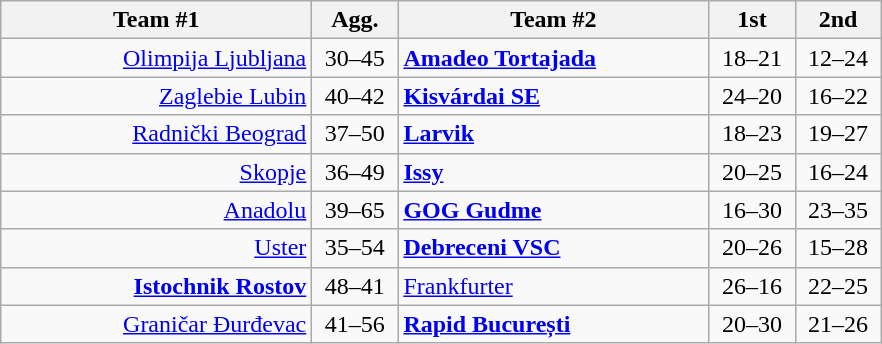<table class=wikitable style="text-align:center">
<tr>
<th width=200>Team #1</th>
<th width=50>Agg.</th>
<th width=200>Team #2</th>
<th width=50>1st</th>
<th width=50>2nd</th>
</tr>
<tr>
<td align=right><a href='#'>Olimpija Ljubljana</a> </td>
<td>30–45</td>
<td align=left> <strong><a href='#'>Amadeo Tortajada</a></strong></td>
<td align=center>18–21</td>
<td align=center>12–24</td>
</tr>
<tr>
<td align=right><a href='#'>Zaglebie Lubin</a> </td>
<td>40–42</td>
<td align=left> <strong><a href='#'>Kisvárdai SE</a></strong></td>
<td align=center>24–20</td>
<td align=center>16–22</td>
</tr>
<tr>
<td align=right><a href='#'>Radnički Beograd</a> </td>
<td>37–50</td>
<td align=left> <strong><a href='#'>Larvik</a></strong></td>
<td align=center>18–23</td>
<td align=center>19–27</td>
</tr>
<tr>
<td align=right><a href='#'>Skopje</a> </td>
<td>36–49</td>
<td align=left> <strong><a href='#'>Issy</a></strong></td>
<td align=center>20–25</td>
<td align=center>16–24</td>
</tr>
<tr>
<td align=right><a href='#'>Anadolu</a> </td>
<td>39–65</td>
<td align=left> <strong><a href='#'>GOG Gudme</a></strong></td>
<td align=center>16–30</td>
<td align=center>23–35</td>
</tr>
<tr>
<td align=right><a href='#'>Uster</a> </td>
<td>35–54</td>
<td align=left> <strong><a href='#'>Debreceni VSC</a></strong></td>
<td align=center>20–26</td>
<td align=center>15–28</td>
</tr>
<tr>
<td align=right><strong><a href='#'>Istochnik Rostov</a></strong> </td>
<td>48–41</td>
<td align=left> <a href='#'>Frankfurter</a></td>
<td align=center>26–16</td>
<td align=center>22–25</td>
</tr>
<tr>
<td align=right><a href='#'>Graničar Đurđevac</a> </td>
<td>41–56</td>
<td align=left> <strong><a href='#'>Rapid București</a></strong></td>
<td align=center>20–30</td>
<td align=center>21–26</td>
</tr>
</table>
